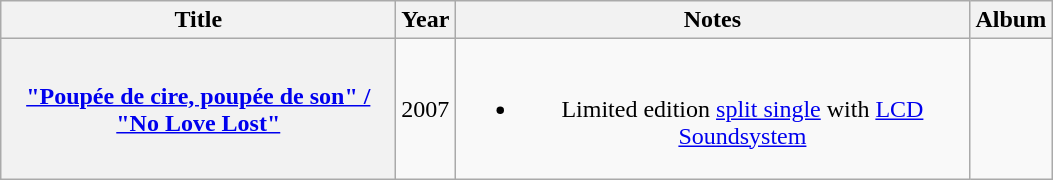<table class="wikitable plainrowheaders" style="text-align:center;">
<tr>
<th scope="col" style="width:16em;">Title</th>
<th scope="col">Year</th>
<th scope="col" style="width:21em;">Notes</th>
<th scope="col">Album</th>
</tr>
<tr>
<th scope="row"><a href='#'>"Poupée de cire, poupée de son" / "No Love Lost"</a></th>
<td>2007</td>
<td><br><ul><li>Limited edition <a href='#'>split single</a> with <a href='#'>LCD Soundsystem</a></li></ul></td>
<td></td>
</tr>
</table>
